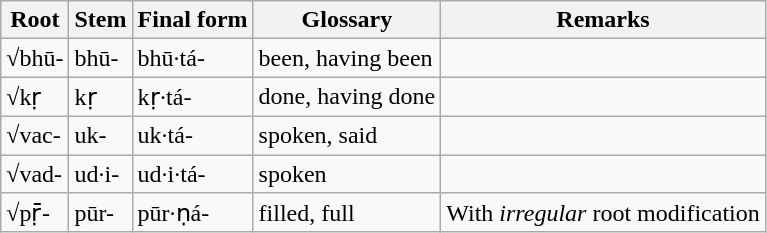<table class="wikitable">
<tr>
<th>Root</th>
<th>Stem</th>
<th>Final form</th>
<th>Glossary</th>
<th>Remarks</th>
</tr>
<tr>
<td>√bhū-</td>
<td>bhū-</td>
<td>bhū·tá-</td>
<td>been, having been</td>
<td></td>
</tr>
<tr>
<td>√kṛ</td>
<td>kṛ</td>
<td>kṛ·tá-</td>
<td>done, having done</td>
<td></td>
</tr>
<tr>
<td>√vac-</td>
<td>uk-</td>
<td>uk·tá-</td>
<td>spoken, said</td>
<td></td>
</tr>
<tr>
<td>√vad-</td>
<td>ud·i-</td>
<td>ud·i·tá-</td>
<td>spoken</td>
<td></td>
</tr>
<tr>
<td>√pṝ-</td>
<td>pūr-</td>
<td>pūr·ṇá-</td>
<td>filled, full</td>
<td> With <em>irregular</em> root modification</td>
</tr>
</table>
